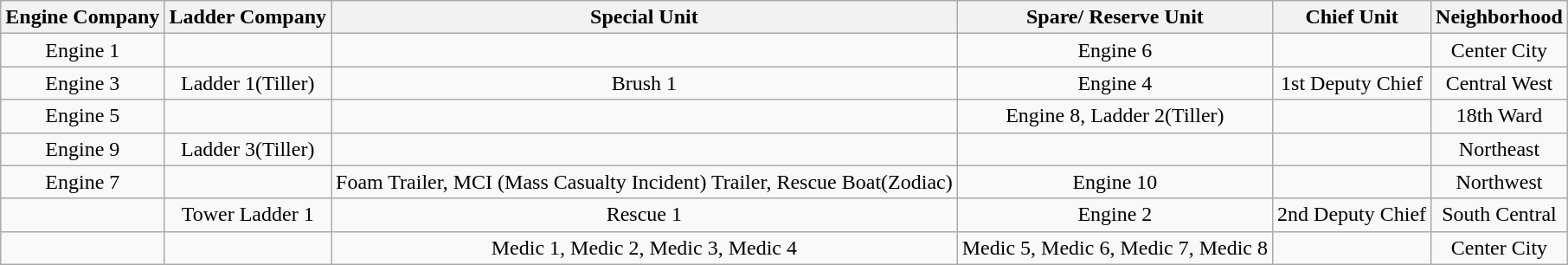<table class=wikitable style="text-align:center;">
<tr>
<th>Engine Company</th>
<th>Ladder Company</th>
<th>Special Unit</th>
<th>Spare/ Reserve Unit</th>
<th>Chief Unit</th>
<th>Neighborhood</th>
</tr>
<tr>
<td>Engine 1</td>
<td></td>
<td></td>
<td>Engine 6</td>
<td></td>
<td>Center City</td>
</tr>
<tr>
<td>Engine 3</td>
<td>Ladder 1(Tiller)</td>
<td>Brush 1</td>
<td>Engine 4</td>
<td>1st Deputy Chief</td>
<td>Central West</td>
</tr>
<tr>
<td>Engine 5</td>
<td></td>
<td></td>
<td>Engine 8, Ladder 2(Tiller)</td>
<td></td>
<td>18th Ward</td>
</tr>
<tr>
<td>Engine 9</td>
<td>Ladder 3(Tiller)</td>
<td></td>
<td></td>
<td></td>
<td>Northeast</td>
</tr>
<tr>
<td>Engine 7</td>
<td></td>
<td>Foam Trailer, MCI (Mass Casualty Incident) Trailer, Rescue Boat(Zodiac)</td>
<td>Engine 10</td>
<td></td>
<td>Northwest</td>
</tr>
<tr>
<td></td>
<td>Tower Ladder 1</td>
<td>Rescue 1</td>
<td>Engine 2</td>
<td>2nd Deputy Chief</td>
<td>South Central</td>
</tr>
<tr>
<td></td>
<td></td>
<td>Medic 1, Medic 2, Medic 3, Medic 4</td>
<td>Medic 5, Medic 6, Medic 7, Medic 8</td>
<td></td>
<td>Center City</td>
</tr>
</table>
